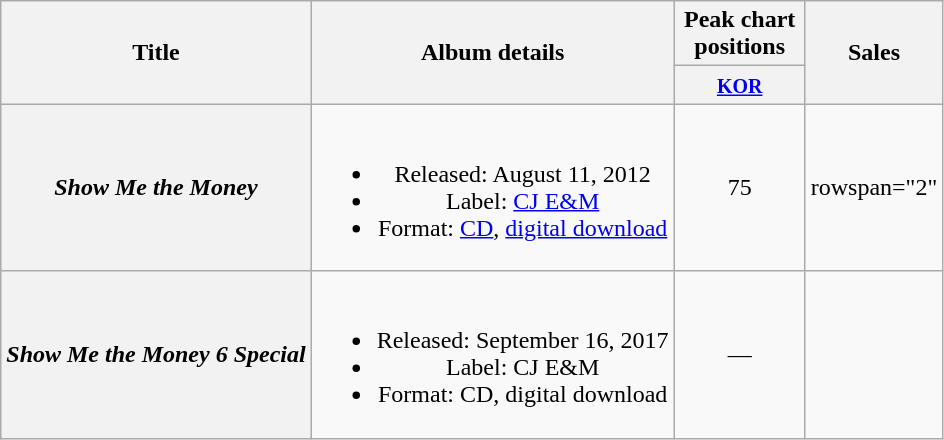<table class="wikitable plainrowheaders" style="text-align:center;">
<tr>
<th scope="col" rowspan="2">Title</th>
<th scope="col" rowspan="2">Album details</th>
<th scope="col" colspan="1" style="width:5em;">Peak chart positions</th>
<th scope="col" rowspan="2">Sales</th>
</tr>
<tr>
<th><small><a href='#'>KOR</a></small><br></th>
</tr>
<tr>
<th scope="row"><em>Show Me the Money</em></th>
<td><br><ul><li>Released: August 11, 2012</li><li>Label: <a href='#'>CJ E&M</a></li><li>Format: <a href='#'>CD</a>, <a href='#'>digital download</a></li></ul></td>
<td>75</td>
<td>rowspan="2" </td>
</tr>
<tr>
<th scope="row"><em>Show Me the Money 6 Special</em></th>
<td><br><ul><li>Released: September 16, 2017</li><li>Label: CJ E&M</li><li>Format: CD, digital download</li></ul></td>
<td>—</td>
</tr>
</table>
